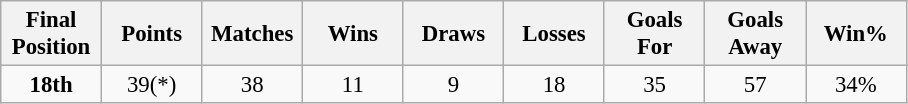<table class="wikitable" style="font-size: 95%; text-align: center;">
<tr>
<th width=60>Final Position</th>
<th width=60>Points</th>
<th width=60>Matches</th>
<th width=60>Wins</th>
<th width=60>Draws</th>
<th width=60>Losses</th>
<th width=60>Goals For</th>
<th width=60>Goals Away</th>
<th width=60>Win%</th>
</tr>
<tr>
<td><strong>18th</strong></td>
<td>39(*)</td>
<td>38</td>
<td>11</td>
<td>9</td>
<td>18</td>
<td>35</td>
<td>57</td>
<td>34%</td>
</tr>
</table>
